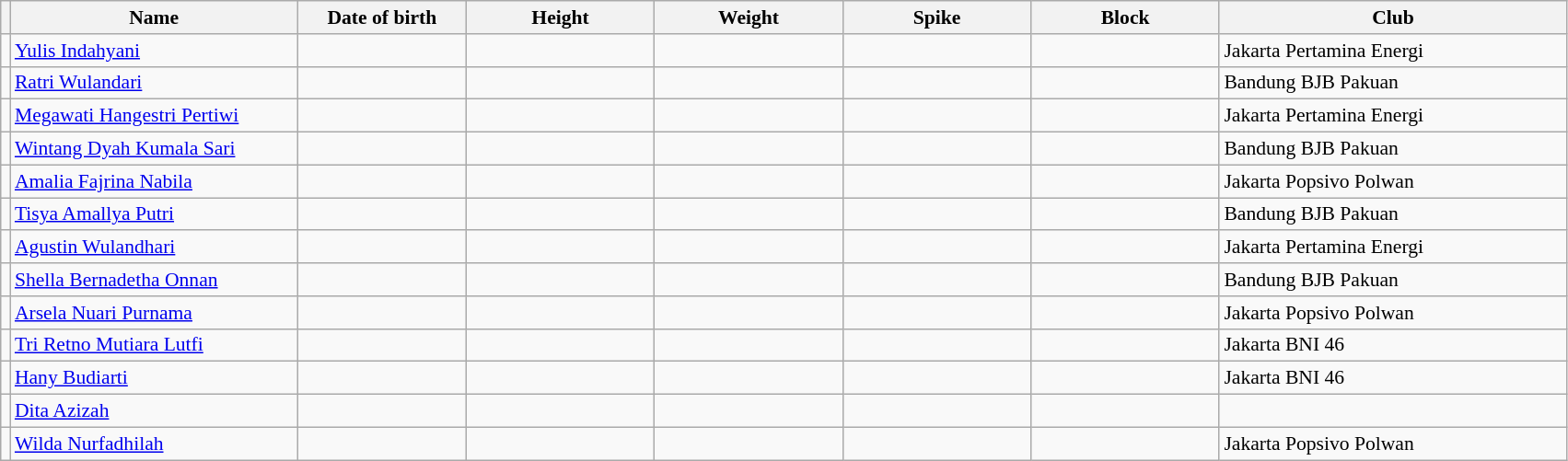<table class="wikitable sortable" style="font-size:90%; text-align:center;">
<tr>
<th></th>
<th style="width:14em">Name</th>
<th style="width:8em">Date of birth</th>
<th style="width:9em">Height</th>
<th style="width:9em">Weight</th>
<th style="width:9em">Spike</th>
<th style="width:9em">Block</th>
<th style="width:17em">Club</th>
</tr>
<tr>
<td></td>
<td align=left><a href='#'>Yulis Indahyani</a></td>
<td align=right></td>
<td></td>
<td></td>
<td></td>
<td></td>
<td align="left"> Jakarta Pertamina Energi</td>
</tr>
<tr>
<td></td>
<td align=left><a href='#'>Ratri Wulandari</a></td>
<td align=right></td>
<td></td>
<td></td>
<td></td>
<td></td>
<td align="left"> Bandung BJB Pakuan</td>
</tr>
<tr>
<td></td>
<td align=left><a href='#'>Megawati Hangestri Pertiwi</a></td>
<td align=right></td>
<td></td>
<td></td>
<td></td>
<td></td>
<td align="left"> Jakarta Pertamina Energi</td>
</tr>
<tr>
<td></td>
<td align=left><a href='#'>Wintang Dyah Kumala Sari</a></td>
<td align=right></td>
<td></td>
<td></td>
<td></td>
<td></td>
<td align="left"> Bandung BJB Pakuan</td>
</tr>
<tr>
<td></td>
<td align=left><a href='#'>Amalia Fajrina Nabila</a></td>
<td align=right></td>
<td></td>
<td></td>
<td></td>
<td></td>
<td align="left"> Jakarta Popsivo Polwan</td>
</tr>
<tr>
<td></td>
<td align=left><a href='#'>Tisya Amallya Putri</a></td>
<td align=right></td>
<td></td>
<td></td>
<td></td>
<td></td>
<td align="left"> Bandung BJB Pakuan</td>
</tr>
<tr>
<td></td>
<td align=left><a href='#'>Agustin Wulandhari</a></td>
<td align=right></td>
<td></td>
<td></td>
<td></td>
<td></td>
<td align="left"> Jakarta Pertamina Energi</td>
</tr>
<tr>
<td></td>
<td align=left><a href='#'>Shella Bernadetha Onnan</a></td>
<td align=right></td>
<td></td>
<td></td>
<td></td>
<td></td>
<td align="left"> Bandung BJB Pakuan</td>
</tr>
<tr>
<td></td>
<td align=left><a href='#'>Arsela Nuari Purnama</a></td>
<td align=right></td>
<td></td>
<td></td>
<td></td>
<td></td>
<td align="left"> Jakarta Popsivo Polwan</td>
</tr>
<tr>
<td></td>
<td align=left><a href='#'>Tri Retno Mutiara Lutfi</a></td>
<td align=right></td>
<td></td>
<td></td>
<td></td>
<td></td>
<td align="left"> Jakarta BNI 46</td>
</tr>
<tr>
<td></td>
<td align=left><a href='#'>Hany Budiarti</a></td>
<td align=right></td>
<td></td>
<td></td>
<td></td>
<td></td>
<td align="left"> Jakarta BNI 46</td>
</tr>
<tr>
<td></td>
<td align=left><a href='#'>Dita Azizah</a></td>
<td align=right></td>
<td></td>
<td></td>
<td></td>
<td></td>
<td></td>
</tr>
<tr>
<td></td>
<td align=left><a href='#'>Wilda Nurfadhilah</a></td>
<td align=right></td>
<td></td>
<td></td>
<td></td>
<td></td>
<td align="left"> Jakarta Popsivo Polwan</td>
</tr>
</table>
